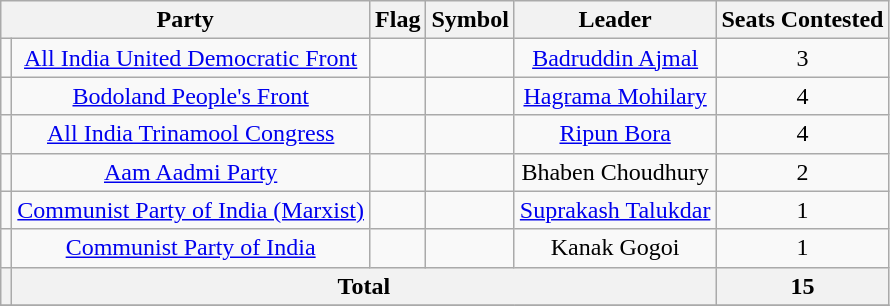<table class="wikitable " style="text-align:center">
<tr>
<th colspan="2">Party</th>
<th>Flag</th>
<th>Symbol</th>
<th>Leader</th>
<th>Seats Contested</th>
</tr>
<tr>
<td></td>
<td><a href='#'>All India United Democratic Front</a></td>
<td></td>
<td></td>
<td><a href='#'>Badruddin Ajmal</a></td>
<td>3</td>
</tr>
<tr>
<td></td>
<td><a href='#'>Bodoland People's Front</a></td>
<td></td>
<td></td>
<td><a href='#'>Hagrama Mohilary</a></td>
<td>4</td>
</tr>
<tr>
<td></td>
<td><a href='#'>All India Trinamool Congress</a></td>
<td></td>
<td></td>
<td><a href='#'>Ripun Bora</a></td>
<td>4</td>
</tr>
<tr>
<td></td>
<td><a href='#'>Aam Aadmi Party</a></td>
<td></td>
<td></td>
<td>Bhaben Choudhury</td>
<td>2</td>
</tr>
<tr>
<td></td>
<td><a href='#'>Communist Party of India (Marxist)</a></td>
<td></td>
<td></td>
<td><a href='#'>Suprakash Talukdar</a></td>
<td>1</td>
</tr>
<tr>
<td></td>
<td><a href='#'>Communist Party of India </a></td>
<td></td>
<td></td>
<td>Kanak Gogoi</td>
<td>1</td>
</tr>
<tr>
<th></th>
<th colspan=4>Total</th>
<th>15</th>
</tr>
<tr>
</tr>
</table>
